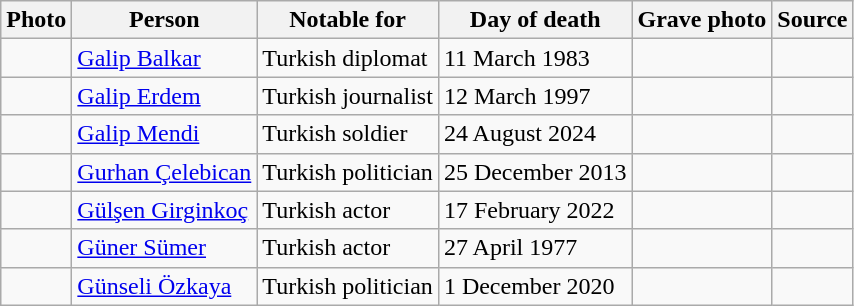<table class="wikitable sortable">
<tr>
<th scope=col>Photo</th>
<th scope=col>Person</th>
<th scope=col>Notable for</th>
<th scope=col>Day of death</th>
<th scope=col>Grave photo</th>
<th scope=col>Source</th>
</tr>
<tr>
<td></td>
<td><a href='#'>Galip Balkar</a></td>
<td>Turkish diplomat</td>
<td>11 March 1983</td>
<td></td>
<td></td>
</tr>
<tr>
<td></td>
<td><a href='#'>Galip Erdem</a></td>
<td>Turkish journalist</td>
<td>12 March 1997</td>
<td></td>
</tr>
<tr>
<td></td>
<td><a href='#'>Galip Mendi</a></td>
<td>Turkish soldier</td>
<td>24 August 2024</td>
<td></td>
<td></td>
</tr>
<tr>
<td></td>
<td><a href='#'>Gurhan Çelebican</a></td>
<td>Turkish politician</td>
<td>25 December 2013</td>
<td></td>
<td></td>
</tr>
<tr>
<td></td>
<td><a href='#'>Gülşen Girginkoç</a></td>
<td>Turkish actor</td>
<td>17 February 2022</td>
<td></td>
<td></td>
</tr>
<tr>
<td></td>
<td><a href='#'>Güner Sümer</a></td>
<td>Turkish actor</td>
<td>27 April 1977</td>
<td></td>
<td></td>
</tr>
<tr>
<td></td>
<td><a href='#'>Günseli Özkaya</a></td>
<td>Turkish politician</td>
<td>1 December 2020</td>
<td></td>
<td></td>
</tr>
</table>
